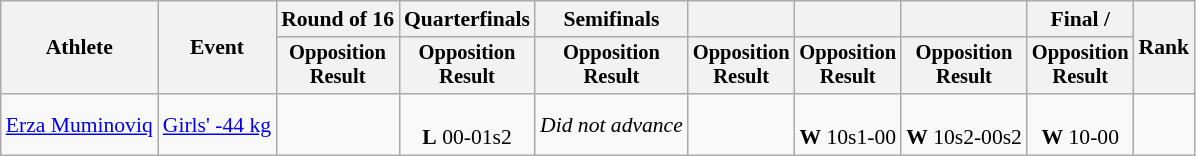<table class="wikitable" style="font-size:90%">
<tr>
<th rowspan="2">Athlete</th>
<th rowspan="2">Event</th>
<th>Round of 16</th>
<th>Quarterfinals</th>
<th>Semifinals</th>
<th></th>
<th></th>
<th></th>
<th>Final / </th>
<th rowspan=2>Rank</th>
</tr>
<tr style="font-size:95%">
<th>Opposition<br>Result</th>
<th>Opposition<br>Result</th>
<th>Opposition<br>Result</th>
<th>Opposition<br>Result</th>
<th>Opposition<br>Result</th>
<th>Opposition<br>Result</th>
<th>Opposition<br>Result</th>
</tr>
<tr align=center>
<td align=left><a href='#'>Erza Muminoviq</a></td>
<td align=left><a href='#'>Girls' -44 kg</a></td>
<td></td>
<td><br> <strong>L</strong> 00-01s2</td>
<td><em>Did not advance</em></td>
<td></td>
<td><br> <strong>W</strong> 10s1-00</td>
<td><br> <strong>W</strong> 10s2-00s2</td>
<td><br> <strong>W</strong> 10-00</td>
<td></td>
</tr>
</table>
